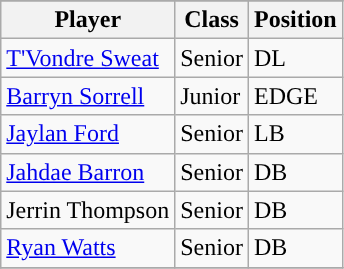<table class="wikitable">
<tr style="text-align:center; ">
</tr>
<tr>
<th style="text-align:center; ">Player</th>
<th style="text-align:center; ">Class</th>
<th style="text-align:center; ">Position</th>
</tr>
<tr>
<td><a href='#'>T'Vondre Sweat</a></td>
<td>Senior</td>
<td>DL</td>
</tr>
<tr>
<td><a href='#'>Barryn Sorrell</a></td>
<td>Junior</td>
<td>EDGE</td>
</tr>
<tr>
<td><a href='#'>Jaylan Ford</a></td>
<td>Senior</td>
<td>LB</td>
</tr>
<tr>
<td><a href='#'>Jahdae Barron</a></td>
<td>Senior</td>
<td>DB</td>
</tr>
<tr>
<td>Jerrin Thompson</td>
<td>Senior</td>
<td>DB</td>
</tr>
<tr>
<td><a href='#'>Ryan Watts</a></td>
<td>Senior</td>
<td>DB</td>
</tr>
<tr>
</tr>
</table>
